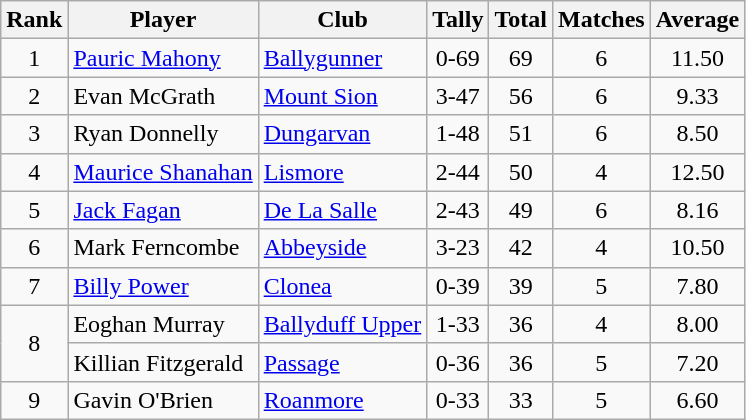<table class="wikitable">
<tr>
<th>Rank</th>
<th>Player</th>
<th>Club</th>
<th>Tally</th>
<th>Total</th>
<th>Matches</th>
<th>Average</th>
</tr>
<tr>
<td rowspan="1" style="text-align:center;">1</td>
<td><a href='#'>Pauric Mahony</a></td>
<td><a href='#'>Ballygunner</a></td>
<td align=center>0-69</td>
<td align=center>69</td>
<td align=center>6</td>
<td align=center>11.50</td>
</tr>
<tr>
<td rowspan="1" style="text-align:center;">2</td>
<td>Evan McGrath</td>
<td><a href='#'>Mount Sion</a></td>
<td align=center>3-47</td>
<td align=center>56</td>
<td align=center>6</td>
<td align=center>9.33</td>
</tr>
<tr>
<td rowspan="1" style="text-align:center;">3</td>
<td>Ryan Donnelly</td>
<td><a href='#'>Dungarvan</a></td>
<td align=center>1-48</td>
<td align=center>51</td>
<td align=center>6</td>
<td align=center>8.50</td>
</tr>
<tr>
<td rowspan="1" style="text-align:center;">4</td>
<td><a href='#'>Maurice Shanahan</a></td>
<td><a href='#'>Lismore</a></td>
<td align=center>2-44</td>
<td align=center>50</td>
<td align=center>4</td>
<td align=center>12.50</td>
</tr>
<tr>
<td rowspan="1" style="text-align:center;">5</td>
<td><a href='#'>Jack Fagan</a></td>
<td><a href='#'>De La Salle</a></td>
<td align=center>2-43</td>
<td align=center>49</td>
<td align=center>6</td>
<td align=center>8.16</td>
</tr>
<tr>
<td rowspan="1" style="text-align:center;">6</td>
<td>Mark Ferncombe</td>
<td><a href='#'>Abbeyside</a></td>
<td align=center>3-23</td>
<td align=center>42</td>
<td align=center>4</td>
<td align=center>10.50</td>
</tr>
<tr>
<td rowspan="1" style="text-align:center;">7</td>
<td><a href='#'>Billy Power</a></td>
<td><a href='#'>Clonea</a></td>
<td align=center>0-39</td>
<td align=center>39</td>
<td align=center>5</td>
<td align=center>7.80</td>
</tr>
<tr>
<td rowspan="2" style="text-align:center;">8</td>
<td>Eoghan Murray</td>
<td><a href='#'>Ballyduff Upper</a></td>
<td align=center>1-33</td>
<td align=center>36</td>
<td align=center>4</td>
<td align=center>8.00</td>
</tr>
<tr>
<td>Killian Fitzgerald</td>
<td><a href='#'>Passage</a></td>
<td align=center>0-36</td>
<td align=center>36</td>
<td align=center>5</td>
<td align=center>7.20</td>
</tr>
<tr>
<td rowspan="1" style="text-align:center;">9</td>
<td>Gavin O'Brien</td>
<td><a href='#'>Roanmore</a></td>
<td align=center>0-33</td>
<td align=center>33</td>
<td align=center>5</td>
<td align=center>6.60</td>
</tr>
</table>
